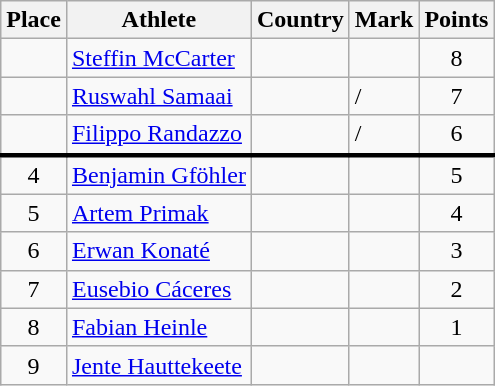<table class="wikitable">
<tr>
<th>Place</th>
<th>Athlete</th>
<th>Country</th>
<th>Mark</th>
<th>Points</th>
</tr>
<tr>
<td align=center></td>
<td><a href='#'>Steffin McCarter</a></td>
<td></td>
<td> </td>
<td align=center>8</td>
</tr>
<tr>
<td align=center></td>
<td><a href='#'>Ruswahl Samaai</a></td>
<td></td>
<td>  /<br><em> </em></td>
<td align=center>7</td>
</tr>
<tr>
<td align=center></td>
<td><a href='#'>Filippo Randazzo</a></td>
<td></td>
<td> /<br><em> </em></td>
<td align=center>6</td>
</tr>
<tr style="border-top:3px solid black;">
<td align=center>4</td>
<td><a href='#'>Benjamin Gföhler</a></td>
<td></td>
<td> </td>
<td align=center>5</td>
</tr>
<tr>
<td align=center>5</td>
<td><a href='#'>Artem Primak</a></td>
<td></td>
<td> </td>
<td align=center>4</td>
</tr>
<tr>
<td align=center>6</td>
<td><a href='#'>Erwan Konaté</a></td>
<td></td>
<td> </td>
<td align=center>3</td>
</tr>
<tr>
<td align=center>7</td>
<td><a href='#'>Eusebio Cáceres</a></td>
<td></td>
<td> </td>
<td align=center>2</td>
</tr>
<tr>
<td align=center>8</td>
<td><a href='#'>Fabian Heinle</a></td>
<td></td>
<td> </td>
<td align=center>1</td>
</tr>
<tr>
<td align=center>9</td>
<td><a href='#'>Jente Hauttekeete</a></td>
<td></td>
<td> </td>
<td align=center></td>
</tr>
</table>
